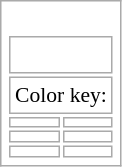<table class="wikitable floatright" style="background: none";>
<tr>
<td><br><table class="floatright" style="font-size: 90%";>
<tr>
<td colspan=2><br>



</td>
</tr>
<tr>
<td colspan=2>Color key:</td>
</tr>
<tr>
<td></td>
<td></td>
</tr>
<tr>
<td></td>
<td></td>
</tr>
<tr>
<td></td>
<td></td>
</tr>
</table>
</td>
</tr>
</table>
